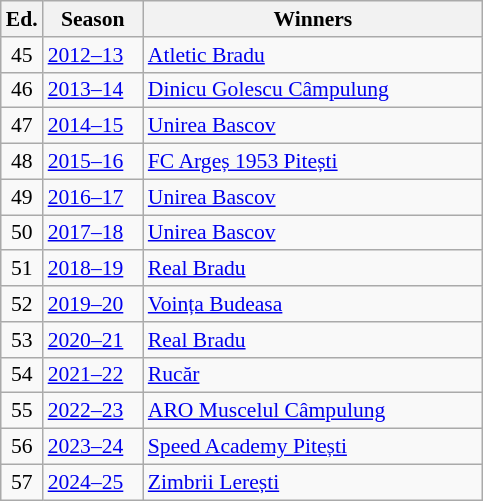<table class="wikitable" style="font-size:90%">
<tr>
<th><abbr>Ed.</abbr></th>
<th width="60">Season</th>
<th width="220">Winners</th>
</tr>
<tr>
<td align=center>45</td>
<td><a href='#'>2012–13</a></td>
<td><a href='#'>Atletic Bradu</a></td>
</tr>
<tr>
<td align=center>46</td>
<td><a href='#'>2013–14</a></td>
<td><a href='#'>Dinicu Golescu Câmpulung</a></td>
</tr>
<tr>
<td align=center>47</td>
<td><a href='#'>2014–15</a></td>
<td><a href='#'>Unirea Bascov</a></td>
</tr>
<tr>
<td align=center>48</td>
<td><a href='#'>2015–16</a></td>
<td><a href='#'>FC Argeș 1953 Pitești</a></td>
</tr>
<tr>
<td align=center>49</td>
<td><a href='#'>2016–17</a></td>
<td><a href='#'>Unirea Bascov</a></td>
</tr>
<tr>
<td align=center>50</td>
<td><a href='#'>2017–18</a></td>
<td><a href='#'>Unirea Bascov</a></td>
</tr>
<tr>
<td align=center>51</td>
<td><a href='#'>2018–19</a></td>
<td><a href='#'>Real Bradu</a></td>
</tr>
<tr>
<td align=center>52</td>
<td><a href='#'>2019–20</a></td>
<td><a href='#'>Voința Budeasa</a></td>
</tr>
<tr>
<td align=center>53</td>
<td><a href='#'>2020–21</a></td>
<td><a href='#'>Real Bradu</a></td>
</tr>
<tr>
<td align=center>54</td>
<td><a href='#'>2021–22</a></td>
<td><a href='#'>Rucăr</a></td>
</tr>
<tr>
<td align=center>55</td>
<td><a href='#'>2022–23</a></td>
<td><a href='#'>ARO Muscelul Câmpulung</a></td>
</tr>
<tr>
<td align=center>56</td>
<td><a href='#'>2023–24</a></td>
<td><a href='#'>Speed Academy Pitești</a></td>
</tr>
<tr>
<td align=center>57</td>
<td><a href='#'>2024–25</a></td>
<td><a href='#'>Zimbrii Lerești</a></td>
</tr>
</table>
